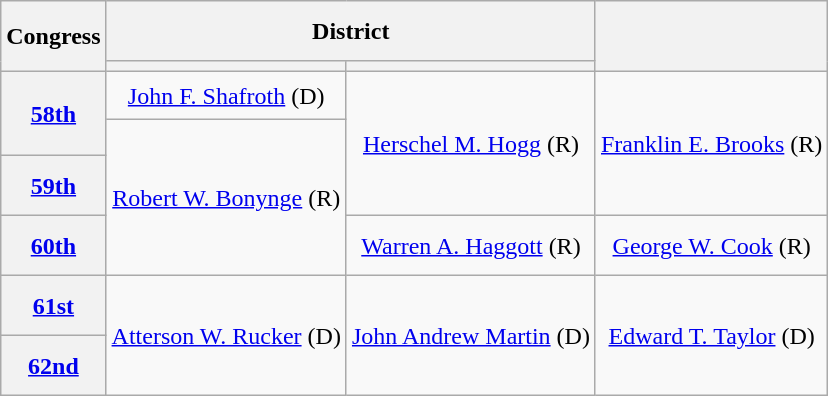<table class=wikitable style="text-align:center">
<tr style="height:2.5em">
<th scope="col" rowspan=2>Congress</th>
<th scope="colgroup" colspan=2>District</th>
<th scope="col" rowspan=2></th>
</tr>
<tr>
<th scope="col"></th>
<th scope="col"></th>
</tr>
<tr style="height:2em">
<th scope="row" rowspan=2><a href='#'>58th</a> </th>
<td><a href='#'>John F. Shafroth</a> (D)</td>
<td rowspan=3 ><a href='#'>Herschel M. Hogg</a> (R)</td>
<td rowspan=3 ><a href='#'>Franklin E. Brooks</a> (R)</td>
</tr>
<tr style="height:1.5em">
<td rowspan=3 ><a href='#'>Robert W. Bonynge</a> (R)</td>
</tr>
<tr style="height:2.5em">
<th scope="row"><a href='#'>59th</a> </th>
</tr>
<tr style="height:2.5em">
<th scope="row"><a href='#'>60th</a> </th>
<td><a href='#'>Warren A. Haggott</a> (R)</td>
<td><a href='#'>George W. Cook</a> (R)</td>
</tr>
<tr style="height:2.5em">
<th scope="row"><a href='#'>61st</a> </th>
<td rowspan=2 ><a href='#'>Atterson W. Rucker</a> (D)</td>
<td rowspan=2 ><a href='#'>John Andrew Martin</a> (D)</td>
<td rowspan=2 ><a href='#'>Edward T. Taylor</a> (D)</td>
</tr>
<tr style="height:2.5em">
<th scope="row"><a href='#'>62nd</a> </th>
</tr>
</table>
